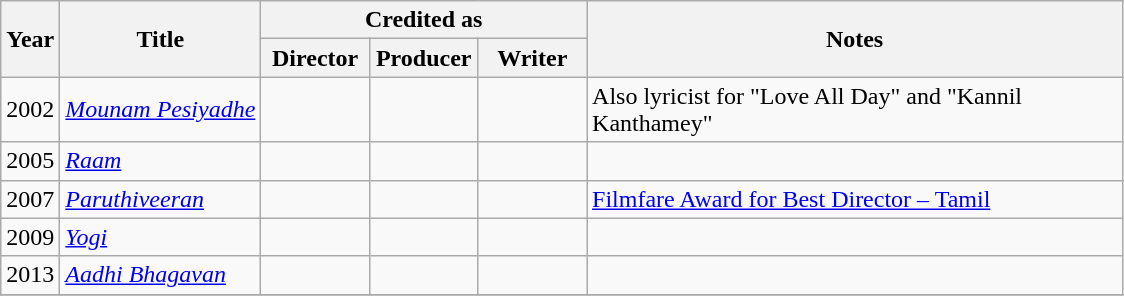<table class="wikitable sortable">
<tr>
<th rowspan="2">Year</th>
<th rowspan="2">Title</th>
<th colspan="3">Credited as</th>
<th rowspan="2"! style="width:350px;">Notes</th>
</tr>
<tr>
<th width=65>Director</th>
<th width=65>Producer</th>
<th width=65>Writer</th>
</tr>
<tr>
<td>2002</td>
<td><em><a href='#'>Mounam Pesiyadhe</a></em></td>
<td style="text-align:center;"></td>
<td style="text-align:center;"></td>
<td style="text-align:center;"></td>
<td>Also lyricist for "Love All Day" and "Kannil Kanthamey"</td>
</tr>
<tr>
<td>2005</td>
<td><em><a href='#'>Raam</a></em></td>
<td style="text-align:center;"></td>
<td style="text-align:center;"></td>
<td style="text-align:center;"></td>
<td></td>
</tr>
<tr>
<td>2007</td>
<td><em><a href='#'>Paruthiveeran</a></em></td>
<td style="text-align:center;"></td>
<td style="text-align:center;"></td>
<td style="text-align:center;"></td>
<td><a href='#'>Filmfare Award for Best Director – Tamil</a></td>
</tr>
<tr>
<td>2009</td>
<td><em><a href='#'>Yogi</a></em></td>
<td style="text-align:center;"></td>
<td style="text-align:center;"></td>
<td style="text-align:center;"></td>
<td></td>
</tr>
<tr>
<td>2013</td>
<td><em><a href='#'>Aadhi Bhagavan</a></em></td>
<td style="text-align:center;"></td>
<td style="text-align:center;"></td>
<td style="text-align:center;"></td>
<td></td>
</tr>
<tr>
</tr>
</table>
